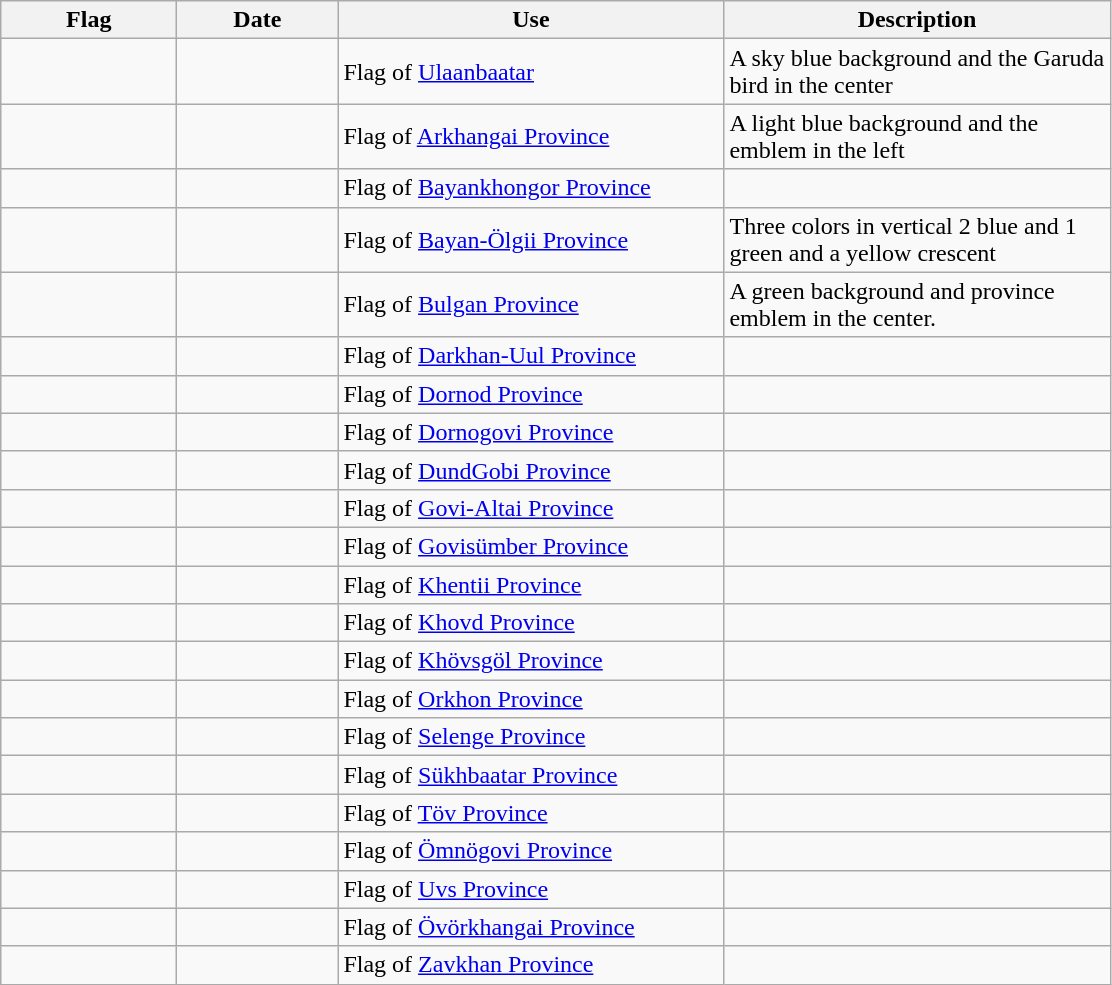<table class="wikitable">
<tr>
<th style="width:110px;">Flag</th>
<th style="width:100px;">Date</th>
<th style="width:250px;">Use</th>
<th style="width:250px;">Description</th>
</tr>
<tr>
<td></td>
<td></td>
<td>Flag of <a href='#'>Ulaanbaatar</a></td>
<td> A sky blue background and the Garuda bird in the center</td>
</tr>
<tr>
<td></td>
<td></td>
<td>Flag of <a href='#'>Arkhangai Province</a></td>
<td>A light blue background and  the emblem in the left</td>
</tr>
<tr>
<td></td>
<td></td>
<td>Flag of <a href='#'>Bayankhongor Province</a></td>
<td></td>
</tr>
<tr>
<td></td>
<td></td>
<td>Flag of <a href='#'>Bayan-Ölgii Province</a></td>
<td>Three colors in vertical 2 blue and 1 green and a yellow crescent</td>
</tr>
<tr>
<td></td>
<td></td>
<td>Flag of <a href='#'>Bulgan Province</a></td>
<td>A green background and province emblem in the center.</td>
</tr>
<tr>
<td></td>
<td></td>
<td>Flag of <a href='#'>Darkhan-Uul Province</a></td>
<td></td>
</tr>
<tr>
<td></td>
<td></td>
<td>Flag of <a href='#'>Dornod Province</a></td>
<td></td>
</tr>
<tr>
<td></td>
<td></td>
<td>Flag of <a href='#'>Dornogovi Province</a></td>
<td></td>
</tr>
<tr>
<td></td>
<td></td>
<td>Flag of <a href='#'>DundGobi Province</a></td>
<td></td>
</tr>
<tr>
<td></td>
<td></td>
<td>Flag of <a href='#'>Govi-Altai Province</a></td>
<td></td>
</tr>
<tr>
<td></td>
<td></td>
<td>Flag of <a href='#'>Govisümber Province</a></td>
<td></td>
</tr>
<tr>
<td></td>
<td></td>
<td>Flag of <a href='#'>Khentii Province</a></td>
<td></td>
</tr>
<tr>
<td></td>
<td></td>
<td>Flag of <a href='#'>Khovd Province</a></td>
<td></td>
</tr>
<tr>
<td></td>
<td></td>
<td>Flag of <a href='#'>Khövsgöl Province</a></td>
<td></td>
</tr>
<tr>
<td></td>
<td></td>
<td>Flag of <a href='#'>Orkhon Province</a></td>
<td></td>
</tr>
<tr>
<td></td>
<td></td>
<td>Flag of <a href='#'>Selenge Province</a></td>
<td></td>
</tr>
<tr>
<td></td>
<td></td>
<td>Flag of <a href='#'>Sükhbaatar Province</a></td>
<td></td>
</tr>
<tr>
<td></td>
<td></td>
<td>Flag of <a href='#'>Töv Province</a></td>
<td></td>
</tr>
<tr>
<td></td>
<td></td>
<td>Flag of <a href='#'>Ömnögovi Province</a></td>
<td></td>
</tr>
<tr>
<td></td>
<td></td>
<td>Flag of <a href='#'>Uvs Province</a></td>
<td></td>
</tr>
<tr>
<td></td>
<td></td>
<td>Flag of <a href='#'>Övörkhangai Province</a></td>
<td></td>
</tr>
<tr>
<td></td>
<td></td>
<td>Flag of <a href='#'>Zavkhan Province</a></td>
<td></td>
</tr>
</table>
